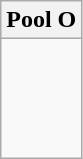<table class="wikitable">
<tr>
<th>Pool O</th>
</tr>
<tr>
<td><br><br>
<br>
<br>
<s></s></td>
</tr>
</table>
